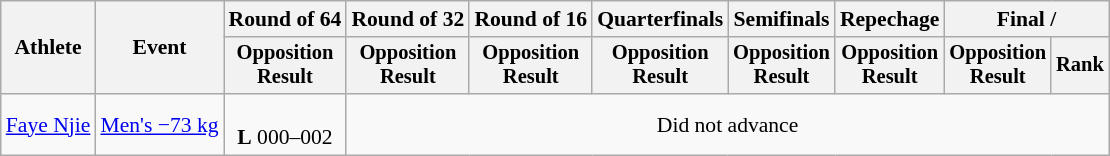<table class="wikitable" style="font-size:90%">
<tr>
<th rowspan=2>Athlete</th>
<th rowspan=2>Event</th>
<th>Round of 64</th>
<th>Round of 32</th>
<th>Round of 16</th>
<th>Quarterfinals</th>
<th>Semifinals</th>
<th>Repechage</th>
<th colspan=2>Final / </th>
</tr>
<tr style="font-size:95%">
<th>Opposition<br>Result</th>
<th>Opposition<br>Result</th>
<th>Opposition<br>Result</th>
<th>Opposition<br>Result</th>
<th>Opposition<br>Result</th>
<th>Opposition<br>Result</th>
<th>Opposition<br>Result</th>
<th>Rank</th>
</tr>
<tr align=center>
<td align="left"><a href='#'>Faye Njie</a></td>
<td align="left"><a href='#'>Men's −73 kg</a></td>
<td><br><strong>L</strong> 000–002</td>
<td colspan="7">Did not advance</td>
</tr>
</table>
